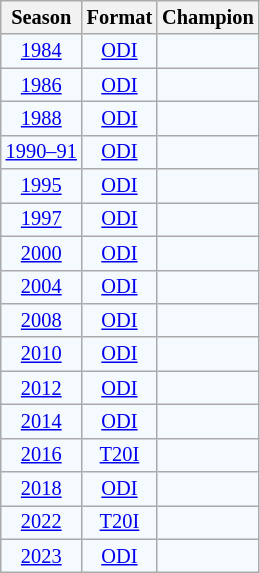<table class="wikitable floatright" style="background:#F5FAFF; text-align:center; font-size:85%">
<tr>
<th>Season</th>
<th>Format</th>
<th>Champion</th>
</tr>
<tr>
<td><a href='#'>1984</a></td>
<td><a href='#'>ODI</a></td>
<td style="text-align:left"></td>
</tr>
<tr>
<td><a href='#'>1986</a></td>
<td><a href='#'>ODI</a></td>
<td style="text-align:left"></td>
</tr>
<tr>
<td><a href='#'>1988</a></td>
<td><a href='#'>ODI</a></td>
<td style="text-align:left"> </td>
</tr>
<tr>
<td><a href='#'>1990–91</a></td>
<td><a href='#'>ODI</a></td>
<td style="text-align:left"> </td>
</tr>
<tr>
<td><a href='#'>1995</a></td>
<td><a href='#'>ODI</a></td>
<td style="text-align:left"> </td>
</tr>
<tr>
<td><a href='#'>1997</a></td>
<td><a href='#'>ODI</a></td>
<td style="text-align:left"> </td>
</tr>
<tr>
<td><a href='#'>2000</a></td>
<td><a href='#'>ODI</a></td>
<td style="text-align:left"></td>
</tr>
<tr>
<td><a href='#'>2004</a></td>
<td><a href='#'>ODI</a></td>
<td style="text-align:left"> </td>
</tr>
<tr>
<td><a href='#'>2008</a></td>
<td><a href='#'>ODI</a></td>
<td style="text-align:left"> </td>
</tr>
<tr>
<td><a href='#'>2010</a></td>
<td><a href='#'>ODI</a></td>
<td style="text-align:left"> </td>
</tr>
<tr>
<td><a href='#'>2012</a></td>
<td><a href='#'>ODI</a></td>
<td style="text-align:left"> </td>
</tr>
<tr>
<td><a href='#'>2014</a></td>
<td><a href='#'>ODI</a></td>
<td style="text-align:left"> </td>
</tr>
<tr>
<td><a href='#'>2016</a></td>
<td><a href='#'>T20I</a></td>
<td style="text-align:left"> </td>
</tr>
<tr>
<td><a href='#'>2018</a></td>
<td><a href='#'>ODI</a></td>
<td style="text-align:left"> </td>
</tr>
<tr>
<td><a href='#'>2022</a></td>
<td><a href='#'>T20I</a></td>
<td style="text-align:left"> </td>
</tr>
<tr>
<td><a href='#'>2023</a></td>
<td><a href='#'>ODI</a></td>
<td style="text-align:left"> </td>
</tr>
</table>
